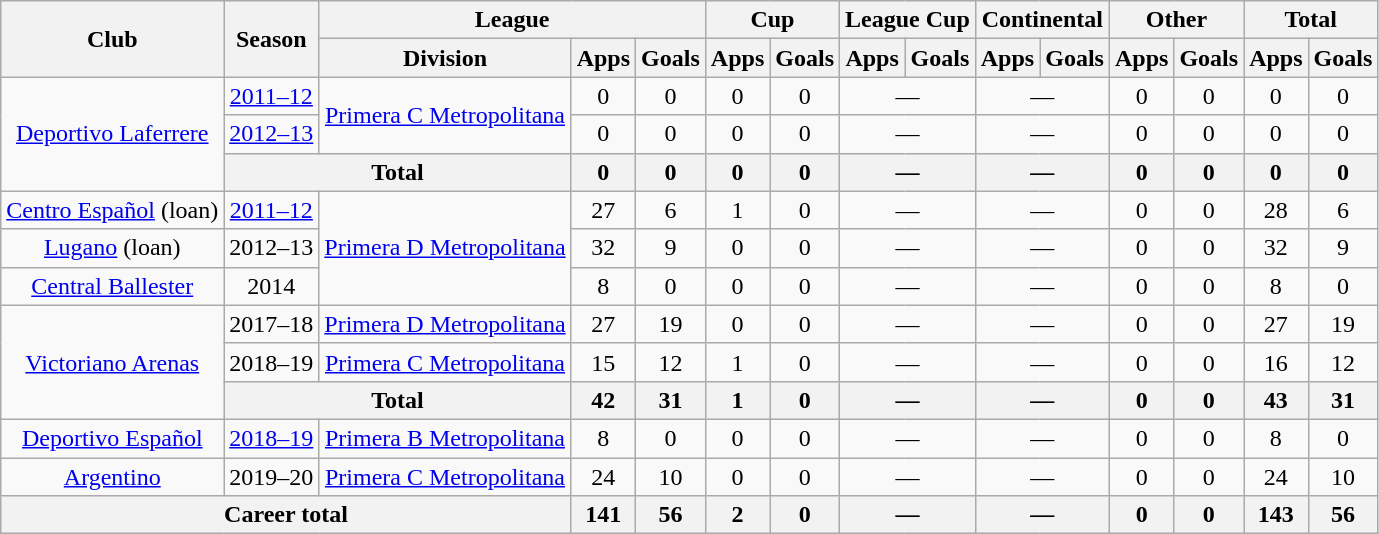<table class="wikitable" style="text-align:center">
<tr>
<th rowspan="2">Club</th>
<th rowspan="2">Season</th>
<th colspan="3">League</th>
<th colspan="2">Cup</th>
<th colspan="2">League Cup</th>
<th colspan="2">Continental</th>
<th colspan="2">Other</th>
<th colspan="2">Total</th>
</tr>
<tr>
<th>Division</th>
<th>Apps</th>
<th>Goals</th>
<th>Apps</th>
<th>Goals</th>
<th>Apps</th>
<th>Goals</th>
<th>Apps</th>
<th>Goals</th>
<th>Apps</th>
<th>Goals</th>
<th>Apps</th>
<th>Goals</th>
</tr>
<tr>
<td rowspan="3"><a href='#'>Deportivo Laferrere</a></td>
<td><a href='#'>2011–12</a></td>
<td rowspan="2"><a href='#'>Primera C Metropolitana</a></td>
<td>0</td>
<td>0</td>
<td>0</td>
<td>0</td>
<td colspan="2">—</td>
<td colspan="2">—</td>
<td>0</td>
<td>0</td>
<td>0</td>
<td>0</td>
</tr>
<tr>
<td><a href='#'>2012–13</a></td>
<td>0</td>
<td>0</td>
<td>0</td>
<td>0</td>
<td colspan="2">—</td>
<td colspan="2">—</td>
<td>0</td>
<td>0</td>
<td>0</td>
<td>0</td>
</tr>
<tr>
<th colspan="2">Total</th>
<th>0</th>
<th>0</th>
<th>0</th>
<th>0</th>
<th colspan="2">—</th>
<th colspan="2">—</th>
<th>0</th>
<th>0</th>
<th>0</th>
<th>0</th>
</tr>
<tr>
<td rowspan="1"><a href='#'>Centro Español</a> (loan)</td>
<td><a href='#'>2011–12</a></td>
<td rowspan="3"><a href='#'>Primera D Metropolitana</a></td>
<td>27</td>
<td>6</td>
<td>1</td>
<td>0</td>
<td colspan="2">—</td>
<td colspan="2">—</td>
<td>0</td>
<td>0</td>
<td>28</td>
<td>6</td>
</tr>
<tr>
<td rowspan="1"><a href='#'>Lugano</a> (loan)</td>
<td>2012–13</td>
<td>32</td>
<td>9</td>
<td>0</td>
<td>0</td>
<td colspan="2">—</td>
<td colspan="2">—</td>
<td>0</td>
<td>0</td>
<td>32</td>
<td>9</td>
</tr>
<tr>
<td rowspan="1"><a href='#'>Central Ballester</a></td>
<td>2014</td>
<td>8</td>
<td>0</td>
<td>0</td>
<td>0</td>
<td colspan="2">—</td>
<td colspan="2">—</td>
<td>0</td>
<td>0</td>
<td>8</td>
<td>0</td>
</tr>
<tr>
<td rowspan="3"><a href='#'>Victoriano Arenas</a></td>
<td>2017–18</td>
<td rowspan="1"><a href='#'>Primera D Metropolitana</a></td>
<td>27</td>
<td>19</td>
<td>0</td>
<td>0</td>
<td colspan="2">—</td>
<td colspan="2">—</td>
<td>0</td>
<td>0</td>
<td>27</td>
<td>19</td>
</tr>
<tr>
<td>2018–19</td>
<td rowspan="1"><a href='#'>Primera C Metropolitana</a></td>
<td>15</td>
<td>12</td>
<td>1</td>
<td>0</td>
<td colspan="2">—</td>
<td colspan="2">—</td>
<td>0</td>
<td>0</td>
<td>16</td>
<td>12</td>
</tr>
<tr>
<th colspan="2">Total</th>
<th>42</th>
<th>31</th>
<th>1</th>
<th>0</th>
<th colspan="2">—</th>
<th colspan="2">—</th>
<th>0</th>
<th>0</th>
<th>43</th>
<th>31</th>
</tr>
<tr>
<td rowspan="1"><a href='#'>Deportivo Español</a></td>
<td><a href='#'>2018–19</a></td>
<td rowspan="1"><a href='#'>Primera B Metropolitana</a></td>
<td>8</td>
<td>0</td>
<td>0</td>
<td>0</td>
<td colspan="2">—</td>
<td colspan="2">—</td>
<td>0</td>
<td>0</td>
<td>8</td>
<td>0</td>
</tr>
<tr>
<td rowspan="1"><a href='#'>Argentino</a></td>
<td>2019–20</td>
<td rowspan="1"><a href='#'>Primera C Metropolitana</a></td>
<td>24</td>
<td>10</td>
<td>0</td>
<td>0</td>
<td colspan="2">—</td>
<td colspan="2">—</td>
<td>0</td>
<td>0</td>
<td>24</td>
<td>10</td>
</tr>
<tr>
<th colspan="3">Career total</th>
<th>141</th>
<th>56</th>
<th>2</th>
<th>0</th>
<th colspan="2">—</th>
<th colspan="2">—</th>
<th>0</th>
<th>0</th>
<th>143</th>
<th>56</th>
</tr>
</table>
